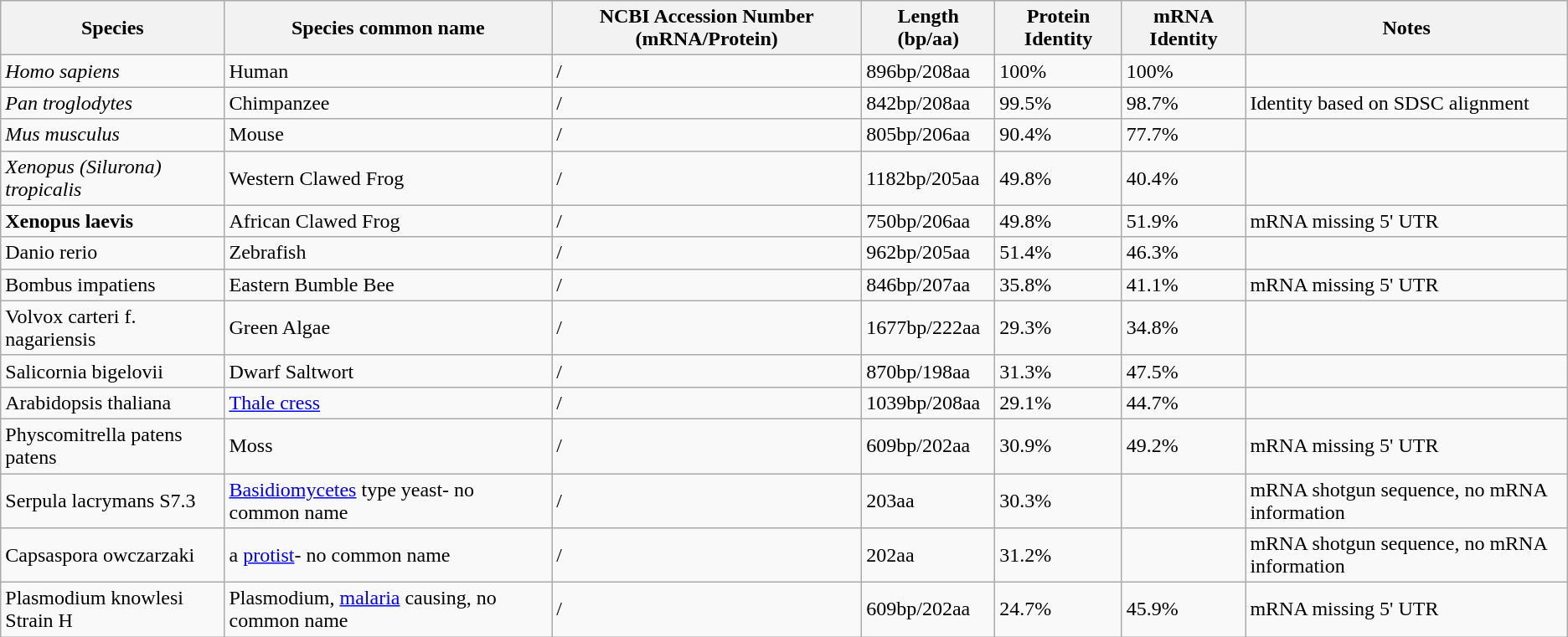<table class="wikitable">
<tr>
<th>Species</th>
<th>Species common name</th>
<th>NCBI Accession Number (mRNA/Protein)</th>
<th>Length (bp/aa)</th>
<th>Protein Identity</th>
<th>mRNA Identity</th>
<th>Notes</th>
</tr>
<tr>
<td><em>Homo sapiens</em></td>
<td>Human</td>
<td> / </td>
<td>896bp/208aa</td>
<td>100%</td>
<td>100%</td>
<td></td>
</tr>
<tr>
<td><em>Pan troglodytes</em></td>
<td>Chimpanzee</td>
<td> / </td>
<td>842bp/208aa</td>
<td>99.5%</td>
<td>98.7%</td>
<td>Identity based on SDSC alignment </td>
</tr>
<tr>
<td><em>Mus musculus</em></td>
<td>Mouse</td>
<td> / </td>
<td>805bp/206aa</td>
<td>90.4%</td>
<td>77.7%</td>
<td></td>
</tr>
<tr>
<td><em>Xenopus (Silurona) tropicalis</em></td>
<td>Western Clawed Frog</td>
<td> / </td>
<td>1182bp/205aa</td>
<td>49.8%</td>
<td>40.4%</td>
<td></td>
</tr>
<tr>
<td><strong>Xenopus laevis<em></td>
<td>African Clawed Frog</td>
<td>/ </td>
<td>750bp/206aa</td>
<td>49.8%</td>
<td>51.9%</td>
<td>mRNA missing 5' UTR</td>
</tr>
<tr>
<td></em>Danio rerio<em></td>
<td>Zebrafish</td>
<td> / </td>
<td>962bp/205aa</td>
<td>51.4%</td>
<td>46.3%</td>
<td></td>
</tr>
<tr>
<td></em>Bombus impatiens<em></td>
<td>Eastern Bumble Bee</td>
<td> / </td>
<td>846bp/207aa</td>
<td>35.8%</td>
<td>41.1%</td>
<td>mRNA missing 5' UTR</td>
</tr>
<tr>
<td></em>Volvox carteri f. nagariensis<em></td>
<td>Green Algae</td>
<td> / </td>
<td>1677bp/222aa</td>
<td>29.3%</td>
<td>34.8%</td>
<td></td>
</tr>
<tr>
<td></em>Salicornia bigelovii<em></td>
<td>Dwarf Saltwort</td>
<td> / </td>
<td>870bp/198aa</td>
<td>31.3%</td>
<td>47.5%</td>
<td></td>
</tr>
<tr>
<td></em>Arabidopsis thaliana<em></td>
<td><a href='#'>Thale cress</a></td>
<td> / </td>
<td>1039bp/208aa</td>
<td>29.1%</td>
<td>44.7%</td>
<td></td>
</tr>
<tr>
<td></em>Physcomitrella patens patens<em></td>
<td>Moss</td>
<td> / </td>
<td>609bp/202aa</td>
<td>30.9%</td>
<td>49.2%</td>
<td>mRNA missing 5' UTR</td>
</tr>
<tr>
<td></em>Serpula lacrymans S7.3<em></td>
<td><a href='#'>Basidiomycetes</a> type yeast- no common name</td>
<td> / </td>
<td>203aa</td>
<td>30.3%</td>
<td></td>
<td>mRNA shotgun sequence, no mRNA information</td>
</tr>
<tr>
<td></em>Capsaspora owczarzaki<em></td>
<td>a <a href='#'>protist</a>-  no common name</td>
<td> / </td>
<td>202aa</td>
<td>31.2%</td>
<td></td>
<td>mRNA shotgun sequence, no mRNA information</td>
</tr>
<tr>
<td></em>Plasmodium knowlesi Strain H<em></td>
<td>Plasmodium, <a href='#'>malaria</a> causing, no common name</td>
<td> / </td>
<td>609bp/202aa</td>
<td>24.7%</td>
<td>45.9%</td>
<td>mRNA missing 5' UTR</td>
</tr>
</table>
